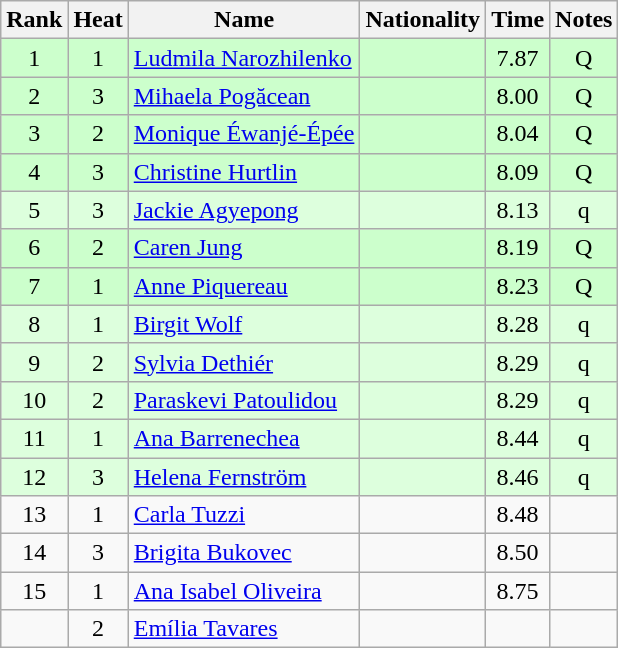<table class="wikitable sortable" style="text-align:center">
<tr>
<th>Rank</th>
<th>Heat</th>
<th>Name</th>
<th>Nationality</th>
<th>Time</th>
<th>Notes</th>
</tr>
<tr bgcolor=ccffcc>
<td>1</td>
<td>1</td>
<td align="left"><a href='#'>Ludmila Narozhilenko</a></td>
<td align=left></td>
<td>7.87</td>
<td>Q</td>
</tr>
<tr bgcolor=ccffcc>
<td>2</td>
<td>3</td>
<td align="left"><a href='#'>Mihaela Pogăcean</a></td>
<td align=left></td>
<td>8.00</td>
<td>Q</td>
</tr>
<tr bgcolor=ccffcc>
<td>3</td>
<td>2</td>
<td align="left"><a href='#'>Monique Éwanjé-Épée</a></td>
<td align=left></td>
<td>8.04</td>
<td>Q</td>
</tr>
<tr bgcolor=ccffcc>
<td>4</td>
<td>3</td>
<td align="left"><a href='#'>Christine Hurtlin</a></td>
<td align=left></td>
<td>8.09</td>
<td>Q</td>
</tr>
<tr bgcolor=ddffdd>
<td>5</td>
<td>3</td>
<td align="left"><a href='#'>Jackie Agyepong</a></td>
<td align=left></td>
<td>8.13</td>
<td>q</td>
</tr>
<tr bgcolor=ccffcc>
<td>6</td>
<td>2</td>
<td align="left"><a href='#'>Caren Jung</a></td>
<td align=left></td>
<td>8.19</td>
<td>Q</td>
</tr>
<tr bgcolor=ccffcc>
<td>7</td>
<td>1</td>
<td align="left"><a href='#'>Anne Piquereau</a></td>
<td align=left></td>
<td>8.23</td>
<td>Q</td>
</tr>
<tr bgcolor=ddffdd>
<td>8</td>
<td>1</td>
<td align="left"><a href='#'>Birgit Wolf</a></td>
<td align=left></td>
<td>8.28</td>
<td>q</td>
</tr>
<tr bgcolor=ddffdd>
<td>9</td>
<td>2</td>
<td align="left"><a href='#'>Sylvia Dethiér</a></td>
<td align=left></td>
<td>8.29</td>
<td>q</td>
</tr>
<tr bgcolor=ddffdd>
<td>10</td>
<td>2</td>
<td align="left"><a href='#'>Paraskevi Patoulidou</a></td>
<td align=left></td>
<td>8.29</td>
<td>q</td>
</tr>
<tr bgcolor=ddffdd>
<td>11</td>
<td>1</td>
<td align="left"><a href='#'>Ana Barrenechea</a></td>
<td align=left></td>
<td>8.44</td>
<td>q</td>
</tr>
<tr bgcolor=ddffdd>
<td>12</td>
<td>3</td>
<td align="left"><a href='#'>Helena Fernström</a></td>
<td align=left></td>
<td>8.46</td>
<td>q</td>
</tr>
<tr>
<td>13</td>
<td>1</td>
<td align="left"><a href='#'>Carla Tuzzi</a></td>
<td align=left></td>
<td>8.48</td>
<td></td>
</tr>
<tr>
<td>14</td>
<td>3</td>
<td align="left"><a href='#'>Brigita Bukovec</a></td>
<td align=left></td>
<td>8.50</td>
<td></td>
</tr>
<tr>
<td>15</td>
<td>1</td>
<td align="left"><a href='#'>Ana Isabel Oliveira</a></td>
<td align=left></td>
<td>8.75</td>
<td></td>
</tr>
<tr>
<td></td>
<td>2</td>
<td align="left"><a href='#'>Emília Tavares</a></td>
<td align=left></td>
<td></td>
<td></td>
</tr>
</table>
